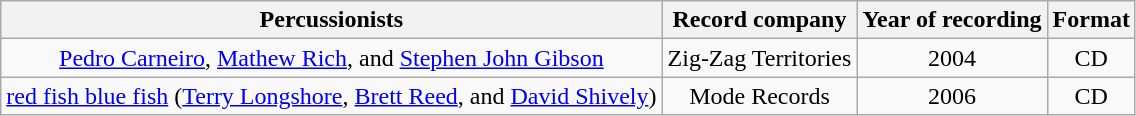<table class="wikitable">
<tr>
<th align="center">Percussionists</th>
<th align="center">Record company</th>
<th align="center">Year of recording</th>
<th align="center">Format</th>
</tr>
<tr>
<td align="center"><a href='#'>Pedro Carneiro</a>, <a href='#'>Mathew Rich</a>, and <a href='#'>Stephen John Gibson</a></td>
<td align="center">Zig-Zag Territories</td>
<td align="center">2004</td>
<td align="center">CD</td>
</tr>
<tr>
<td align="center"><a href='#'>red fish blue fish</a> (<a href='#'>Terry Longshore</a>, <a href='#'>Brett Reed</a>, and <a href='#'>David Shively</a>)</td>
<td align="center">Mode Records</td>
<td align="center">2006</td>
<td align="center">CD</td>
</tr>
</table>
